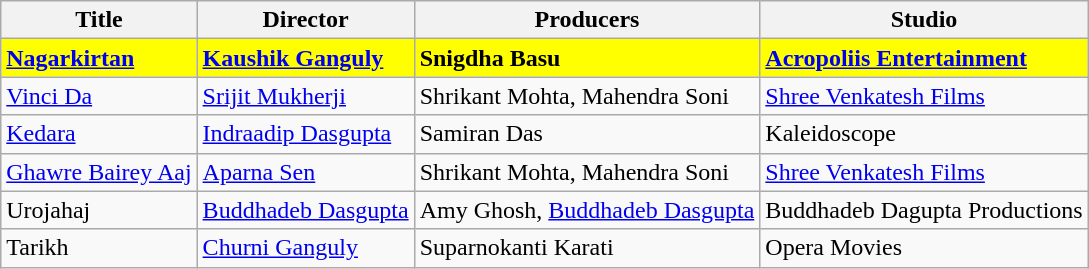<table class="wikitable">
<tr>
<th>Title</th>
<th>Director</th>
<th>Producers</th>
<th>Studio</th>
</tr>
<tr>
<td style="background:#FFFF00"><strong><a href='#'>Nagarkirtan</a></strong></td>
<td style="background:#FFFF00"><strong><a href='#'>Kaushik Ganguly</a></strong></td>
<td style="background:#FFFF00"><strong>Snigdha Basu</strong></td>
<td style="background:#FFFF00"><strong><a href='#'>Acropoliis Entertainment</a></strong></td>
</tr>
<tr>
<td><a href='#'>Vinci Da</a></td>
<td><a href='#'>Srijit Mukherji</a></td>
<td>Shrikant Mohta, Mahendra Soni</td>
<td><a href='#'>Shree Venkatesh Films</a></td>
</tr>
<tr>
<td><a href='#'>Kedara</a></td>
<td><a href='#'>Indraadip Dasgupta</a></td>
<td>Samiran Das</td>
<td>Kaleidoscope</td>
</tr>
<tr>
<td><a href='#'>Ghawre Bairey Aaj</a></td>
<td><a href='#'>Aparna Sen</a></td>
<td>Shrikant Mohta, Mahendra Soni</td>
<td><a href='#'>Shree Venkatesh Films</a></td>
</tr>
<tr>
<td>Urojahaj</td>
<td><a href='#'>Buddhadeb Dasgupta</a></td>
<td>Amy Ghosh, <a href='#'>Buddhadeb Dasgupta</a></td>
<td>Buddhadeb Dagupta Productions</td>
</tr>
<tr>
<td>Tarikh</td>
<td><a href='#'>Churni Ganguly</a></td>
<td>Suparnokanti Karati</td>
<td>Opera Movies</td>
</tr>
</table>
